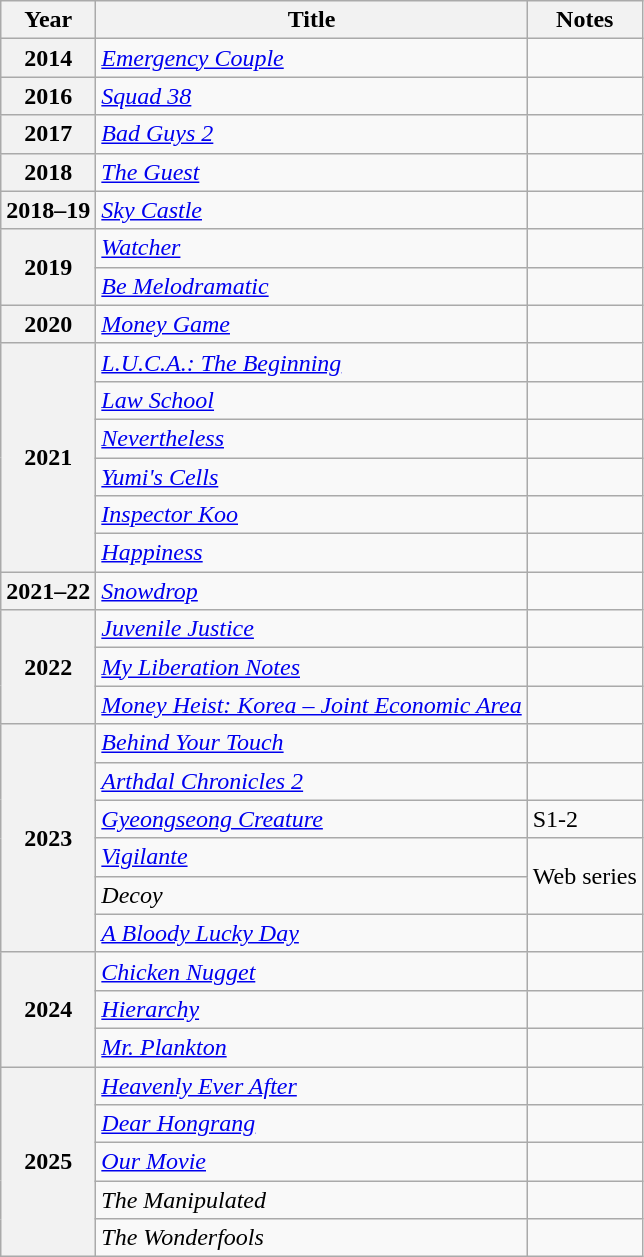<table class="wikitable plainrowheaders sortable">
<tr>
<th scope="col">Year</th>
<th scope="col">Title</th>
<th scope="col">Notes</th>
</tr>
<tr>
<th scope="row">2014</th>
<td><em><a href='#'>Emergency Couple</a></em></td>
<td></td>
</tr>
<tr>
<th scope="row">2016</th>
<td><em><a href='#'>Squad 38</a></em></td>
<td></td>
</tr>
<tr>
<th scope="row">2017</th>
<td><em><a href='#'>Bad Guys 2</a></em></td>
<td></td>
</tr>
<tr>
<th scope="row">2018</th>
<td><em><a href='#'>The Guest</a></em></td>
<td></td>
</tr>
<tr>
<th scope="row">2018–19</th>
<td><em><a href='#'>Sky Castle</a></em></td>
<td></td>
</tr>
<tr>
<th scope="row" rowspan="2">2019</th>
<td><em><a href='#'>Watcher</a></em></td>
<td></td>
</tr>
<tr>
<td><em><a href='#'>Be Melodramatic</a></em></td>
<td></td>
</tr>
<tr>
<th scope="row">2020</th>
<td><em><a href='#'>Money Game</a></em></td>
<td></td>
</tr>
<tr>
<th scope="row" rowspan="6">2021</th>
<td><em><a href='#'>L.U.C.A.: The Beginning</a></em></td>
<td></td>
</tr>
<tr>
<td><em><a href='#'>Law School</a></em></td>
<td></td>
</tr>
<tr>
<td><em><a href='#'>Nevertheless</a></em></td>
<td></td>
</tr>
<tr>
<td><em><a href='#'>Yumi's Cells</a></em></td>
<td></td>
</tr>
<tr>
<td><em><a href='#'>Inspector Koo</a></em></td>
<td></td>
</tr>
<tr>
<td><em><a href='#'>Happiness</a></em></td>
<td></td>
</tr>
<tr>
<th scope="row">2021–22</th>
<td><em><a href='#'>Snowdrop</a></em></td>
<td></td>
</tr>
<tr>
<th scope="row" rowspan="3">2022</th>
<td><em><a href='#'>Juvenile Justice</a></em></td>
<td></td>
</tr>
<tr>
<td><em><a href='#'>My Liberation Notes</a></em></td>
<td></td>
</tr>
<tr>
<td><em><a href='#'>Money Heist: Korea – Joint Economic Area</a></em></td>
<td></td>
</tr>
<tr>
<th scope="row" rowspan="6">2023</th>
<td><em><a href='#'>Behind Your Touch</a></em></td>
<td></td>
</tr>
<tr>
<td><a href='#'><em>Arthdal Chronicles 2</em></a></td>
<td></td>
</tr>
<tr>
<td><em><a href='#'>Gyeongseong Creature</a></em></td>
<td>S1-2</td>
</tr>
<tr>
<td><em><a href='#'>Vigilante</a></em></td>
<td rowspan="2">Web series</td>
</tr>
<tr>
<td><em>Decoy</em></td>
</tr>
<tr>
<td><em><a href='#'>A Bloody Lucky Day</a></em></td>
<td></td>
</tr>
<tr>
<th scope="row" rowspan="3">2024</th>
<td><em><a href='#'>Chicken Nugget</a></em></td>
<td></td>
</tr>
<tr>
<td><em><a href='#'>Hierarchy</a></em></td>
<td></td>
</tr>
<tr>
<td><em><a href='#'>Mr. Plankton</a></em></td>
<td></td>
</tr>
<tr>
<th scope="row" rowspan="5">2025</th>
<td><em><a href='#'>Heavenly Ever After</a></em></td>
<td></td>
</tr>
<tr>
<td><em><a href='#'>Dear Hongrang</a></em></td>
<td></td>
</tr>
<tr>
<td><em><a href='#'>Our Movie</a></em></td>
<td></td>
</tr>
<tr>
<td><em>The Manipulated</em></td>
<td></td>
</tr>
<tr>
<td><em>The Wonderfools</em></td>
<td></td>
</tr>
</table>
